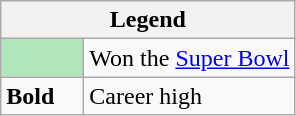<table class="wikitable mw-collapsible mw-collapsed">
<tr>
<th colspan="3">Legend</th>
</tr>
<tr>
<td style="background:#afe6ba; width:3em;"></td>
<td>Won the <a href='#'>Super Bowl</a></td>
</tr>
<tr>
<td><strong>Bold</strong></td>
<td>Career high</td>
</tr>
</table>
